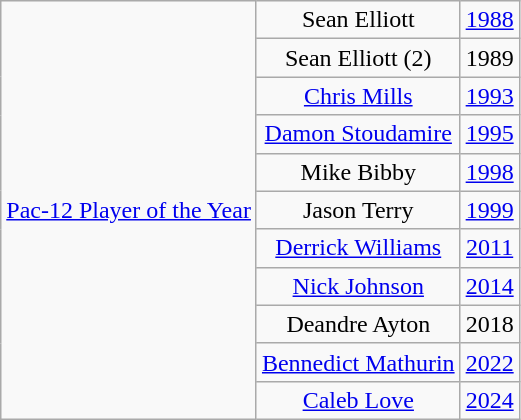<table class="wikitable" style="text-align:center;">
<tr>
<td rowspan=11 style="text-align:left;"><a href='#'>Pac-12 Player of the Year</a></td>
<td>Sean Elliott</td>
<td><a href='#'>1988</a></td>
</tr>
<tr>
<td>Sean Elliott (2)</td>
<td>1989</td>
</tr>
<tr>
<td><a href='#'>Chris Mills</a></td>
<td><a href='#'>1993</a></td>
</tr>
<tr>
<td><a href='#'>Damon Stoudamire</a></td>
<td><a href='#'>1995</a></td>
</tr>
<tr>
<td>Mike Bibby</td>
<td><a href='#'>1998</a></td>
</tr>
<tr>
<td>Jason Terry</td>
<td><a href='#'>1999</a></td>
</tr>
<tr>
<td><a href='#'>Derrick Williams</a></td>
<td><a href='#'>2011</a></td>
</tr>
<tr>
<td><a href='#'>Nick Johnson</a></td>
<td><a href='#'>2014</a></td>
</tr>
<tr>
<td>Deandre Ayton</td>
<td>2018</td>
</tr>
<tr>
<td><a href='#'>Bennedict Mathurin</a></td>
<td><a href='#'>2022</a></td>
</tr>
<tr>
<td><a href='#'>Caleb Love</a></td>
<td><a href='#'>2024</a></td>
</tr>
</table>
